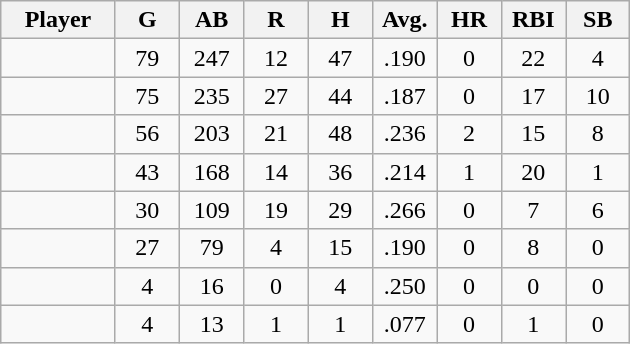<table class="wikitable sortable">
<tr>
<th bgcolor="#DDDDFF" width="16%">Player</th>
<th bgcolor="#DDDDFF" width="9%">G</th>
<th bgcolor="#DDDDFF" width="9%">AB</th>
<th bgcolor="#DDDDFF" width="9%">R</th>
<th bgcolor="#DDDDFF" width="9%">H</th>
<th bgcolor="#DDDDFF" width="9%">Avg.</th>
<th bgcolor="#DDDDFF" width="9%">HR</th>
<th bgcolor="#DDDDFF" width="9%">RBI</th>
<th bgcolor="#DDDDFF" width="9%">SB</th>
</tr>
<tr align="center">
<td></td>
<td>79</td>
<td>247</td>
<td>12</td>
<td>47</td>
<td>.190</td>
<td>0</td>
<td>22</td>
<td>4</td>
</tr>
<tr align="center">
<td></td>
<td>75</td>
<td>235</td>
<td>27</td>
<td>44</td>
<td>.187</td>
<td>0</td>
<td>17</td>
<td>10</td>
</tr>
<tr align="center">
<td></td>
<td>56</td>
<td>203</td>
<td>21</td>
<td>48</td>
<td>.236</td>
<td>2</td>
<td>15</td>
<td>8</td>
</tr>
<tr align="center">
<td></td>
<td>43</td>
<td>168</td>
<td>14</td>
<td>36</td>
<td>.214</td>
<td>1</td>
<td>20</td>
<td>1</td>
</tr>
<tr align="center">
<td></td>
<td>30</td>
<td>109</td>
<td>19</td>
<td>29</td>
<td>.266</td>
<td>0</td>
<td>7</td>
<td>6</td>
</tr>
<tr align="center">
<td></td>
<td>27</td>
<td>79</td>
<td>4</td>
<td>15</td>
<td>.190</td>
<td>0</td>
<td>8</td>
<td>0</td>
</tr>
<tr align="center">
<td></td>
<td>4</td>
<td>16</td>
<td>0</td>
<td>4</td>
<td>.250</td>
<td>0</td>
<td>0</td>
<td>0</td>
</tr>
<tr align="center">
<td></td>
<td>4</td>
<td>13</td>
<td>1</td>
<td>1</td>
<td>.077</td>
<td>0</td>
<td>1</td>
<td>0</td>
</tr>
</table>
